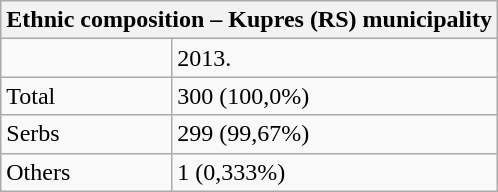<table class="wikitable">
<tr>
<th colspan="8">Ethnic composition – Kupres (RS) municipality</th>
</tr>
<tr>
<td></td>
<td>2013.</td>
</tr>
<tr>
<td>Total</td>
<td>300 (100,0%)</td>
</tr>
<tr>
<td>Serbs</td>
<td>299 (99,67%)</td>
</tr>
<tr>
<td>Others</td>
<td>1 (0,333%)</td>
</tr>
</table>
